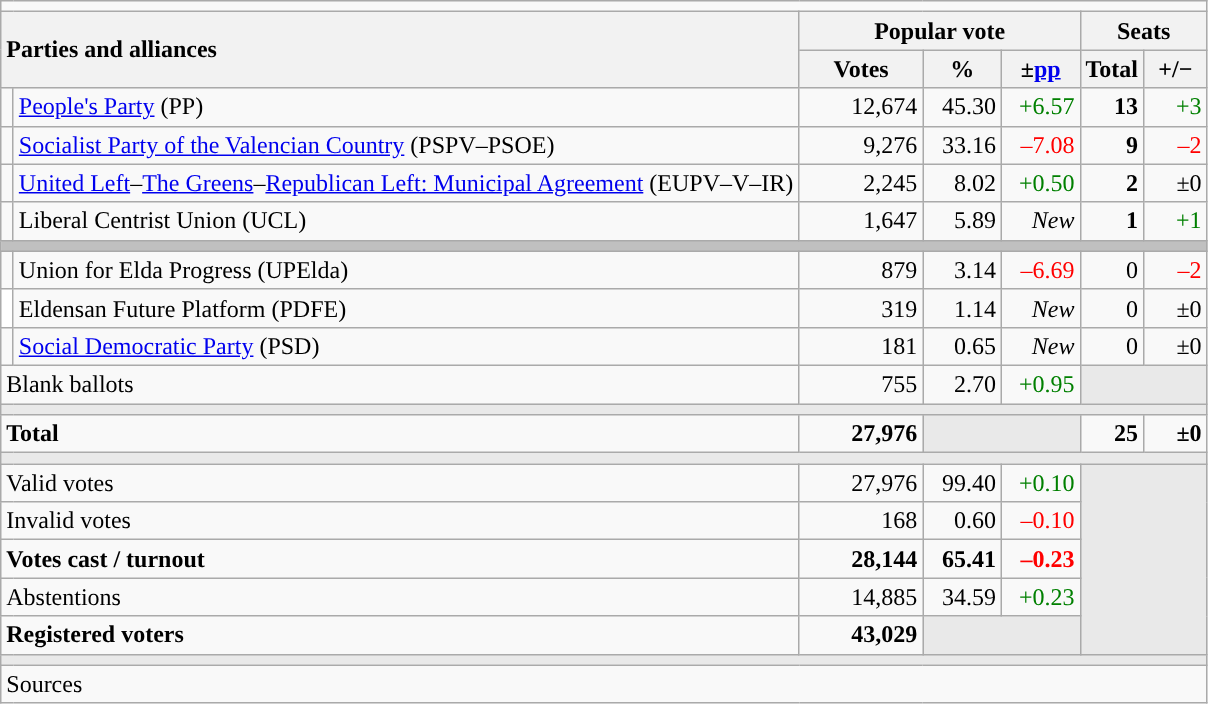<table class="wikitable" style="text-align:right;">
<tr>
<td colspan="7"></td>
</tr>
<tr>
<th style="text-align:left;" rowspan="2" colspan="2" width="525">Parties and alliances</th>
<th colspan="3">Popular vote</th>
<th colspan="2">Seats</th>
</tr>
<tr>
<th width="75">Votes</th>
<th width="45">%</th>
<th width="45">±<a href='#'>pp</a></th>
<th width="35">Total</th>
<th width="35">+/−</th>
</tr>
<tr>
<td width="1" style="color:inherit;background:"></td>
<td align="left"><a href='#'>People's Party</a> (PP)</td>
<td>12,674</td>
<td>45.30</td>
<td style="color:green;">+6.57</td>
<td><strong>13</strong></td>
<td style="color:green;">+3</td>
</tr>
<tr>
<td style="color:inherit;background:"></td>
<td align="left"><a href='#'>Socialist Party of the Valencian Country</a> (PSPV–PSOE)</td>
<td>9,276</td>
<td>33.16</td>
<td style="color:red;">–7.08</td>
<td><strong>9</strong></td>
<td style="color:red;">–2</td>
</tr>
<tr>
<td style="color:inherit;background:"></td>
<td align="left"><a href='#'>United Left</a>–<a href='#'>The Greens</a>–<a href='#'>Republican Left: Municipal Agreement</a> (EUPV–V–IR)</td>
<td>2,245</td>
<td>8.02</td>
<td style="color:green;">+0.50</td>
<td><strong>2</strong></td>
<td>±0</td>
</tr>
<tr>
<td style="color:inherit;background:"></td>
<td align="left">Liberal Centrist Union (UCL)</td>
<td>1,647</td>
<td>5.89</td>
<td><em>New</em></td>
<td><strong>1</strong></td>
<td style="color:green;">+1</td>
</tr>
<tr>
<td colspan="7" bgcolor="#C0C0C0"></td>
</tr>
<tr>
<td style="color:inherit;background:"></td>
<td align="left">Union for Elda Progress (UPElda)</td>
<td>879</td>
<td>3.14</td>
<td style="color:red;">–6.69</td>
<td>0</td>
<td style="color:red;">–2</td>
</tr>
<tr>
<td bgcolor="white"></td>
<td align="left">Eldensan Future Platform (PDFE)</td>
<td>319</td>
<td>1.14</td>
<td><em>New</em></td>
<td>0</td>
<td>±0</td>
</tr>
<tr>
<td style="color:inherit;background:"></td>
<td align="left"><a href='#'>Social Democratic Party</a> (PSD)</td>
<td>181</td>
<td>0.65</td>
<td><em>New</em></td>
<td>0</td>
<td>±0</td>
</tr>
<tr>
<td align="left" colspan="2">Blank ballots</td>
<td>755</td>
<td>2.70</td>
<td style="color:green;">+0.95</td>
<td bgcolor="#E9E9E9" colspan="2"></td>
</tr>
<tr>
<td colspan="7" bgcolor="#E9E9E9"></td>
</tr>
<tr style="font-weight:bold;">
<td align="left" colspan="2">Total</td>
<td>27,976</td>
<td bgcolor="#E9E9E9" colspan="2"></td>
<td>25</td>
<td>±0</td>
</tr>
<tr>
<td colspan="7" bgcolor="#E9E9E9"></td>
</tr>
<tr>
<td align="left" colspan="2">Valid votes</td>
<td>27,976</td>
<td>99.40</td>
<td style="color:green;">+0.10</td>
<td bgcolor="#E9E9E9" colspan="2" rowspan="5"></td>
</tr>
<tr>
<td align="left" colspan="2">Invalid votes</td>
<td>168</td>
<td>0.60</td>
<td style="color:red;">–0.10</td>
</tr>
<tr style="font-weight:bold;">
<td align="left" colspan="2">Votes cast / turnout</td>
<td>28,144</td>
<td>65.41</td>
<td style="color:red;">–0.23</td>
</tr>
<tr>
<td align="left" colspan="2">Abstentions</td>
<td>14,885</td>
<td>34.59</td>
<td style="color:green;">+0.23</td>
</tr>
<tr style="font-weight:bold;">
<td align="left" colspan="2">Registered voters</td>
<td>43,029</td>
<td bgcolor="#E9E9E9" colspan="2"></td>
</tr>
<tr>
<td colspan="7" bgcolor="#E9E9E9"></td>
</tr>
<tr>
<td align="left" colspan="7">Sources</td>
</tr>
</table>
